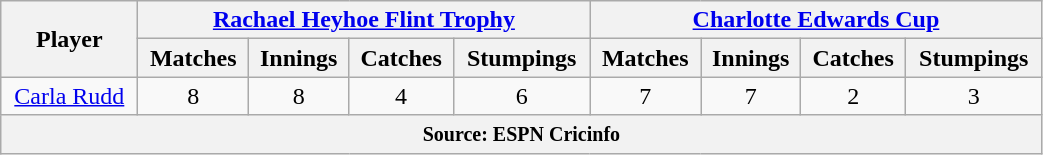<table class="wikitable" style="text-align:center; width:55%;">
<tr>
<th rowspan=2>Player</th>
<th colspan=4><a href='#'>Rachael Heyhoe Flint Trophy</a></th>
<th colspan=4><a href='#'>Charlotte Edwards Cup</a></th>
</tr>
<tr>
<th>Matches</th>
<th>Innings</th>
<th>Catches</th>
<th>Stumpings</th>
<th>Matches</th>
<th>Innings</th>
<th>Catches</th>
<th>Stumpings</th>
</tr>
<tr>
<td><a href='#'>Carla Rudd</a></td>
<td>8</td>
<td>8</td>
<td>4</td>
<td>6</td>
<td>7</td>
<td>7</td>
<td>2</td>
<td>3</td>
</tr>
<tr>
<th colspan="9"><small>Source: ESPN Cricinfo</small></th>
</tr>
</table>
